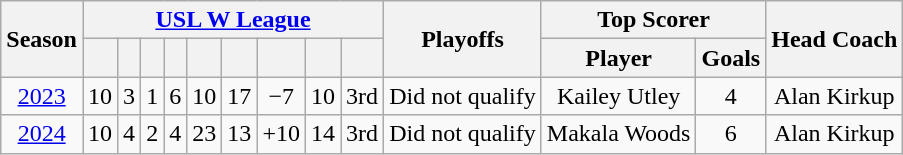<table class="wikitable" style="text-align: center">
<tr>
<th scope="col" rowspan="2">Season</th>
<th colspan="9" class="unsortable"><a href='#'>USL W League</a></th>
<th scope="col" rowspan="2" class="unsortable">Playoffs</th>
<th scope="col" colspan="2" class="unsortable">Top Scorer </th>
<th scope="col" rowspan="2" class="unsortable">Head Coach</th>
</tr>
<tr>
<th></th>
<th></th>
<th></th>
<th></th>
<th></th>
<th></th>
<th></th>
<th></th>
<th></th>
<th class="unsortable">Player</th>
<th class="unsortable">Goals</th>
</tr>
<tr>
<td><a href='#'>2023</a></td>
<td>10</td>
<td>3</td>
<td>1</td>
<td>6</td>
<td>10</td>
<td>17</td>
<td>−7</td>
<td>10</td>
<td>3rd</td>
<td>Did not qualify</td>
<td> Kailey Utley</td>
<td>4</td>
<td> Alan Kirkup</td>
</tr>
<tr>
<td><a href='#'>2024</a></td>
<td>10</td>
<td>4</td>
<td>2</td>
<td>4</td>
<td>23</td>
<td>13</td>
<td>+10</td>
<td>14</td>
<td bgcolor=>3rd</td>
<td>Did not qualify</td>
<td> Makala Woods</td>
<td>6</td>
<td> Alan Kirkup</td>
</tr>
</table>
